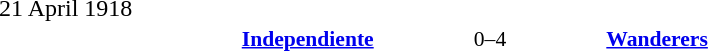<table width=100% cellspacing=1>
<tr>
<th width=20%></th>
<th width=12%></th>
<th width=20%></th>
<th></th>
</tr>
<tr>
<td>21 April 1918</td>
</tr>
<tr style=font-size:90%>
<td align=right><strong> <a href='#'>Independiente</a></strong></td>
<td align=center>0–4</td>
<td><strong> <a href='#'>Wanderers</a></strong></td>
<td></td>
</tr>
<tr>
</tr>
</table>
